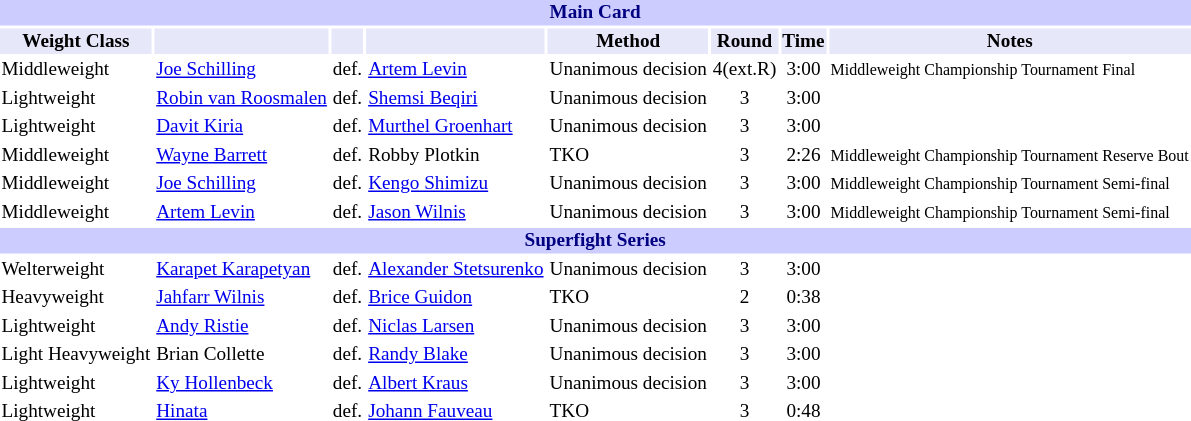<table class="toccolours" style="font-size: 80%;">
<tr>
<th colspan="8" style="background-color: #ccf; color: #000080; text-align: center;"><strong>Main Card</strong></th>
</tr>
<tr>
<th colspan="1" style="background-color: #E6E8FA; color: #000000; text-align: center;">Weight Class</th>
<th colspan="1" style="background-color: #E6E8FA; color: #000000; text-align: center;"></th>
<th colspan="1" style="background-color: #E6E8FA; color: #000000; text-align: center;"></th>
<th colspan="1" style="background-color: #E6E8FA; color: #000000; text-align: center;"></th>
<th colspan="1" style="background-color: #E6E8FA; color: #000000; text-align: center;">Method</th>
<th colspan="1" style="background-color: #E6E8FA; color: #000000; text-align: center;">Round</th>
<th colspan="1" style="background-color: #E6E8FA; color: #000000; text-align: center;">Time</th>
<th colspan="1" style="background-color: #E6E8FA; color: #000000; text-align: center;">Notes</th>
</tr>
<tr>
<td>Middleweight</td>
<td> <a href='#'>Joe Schilling</a></td>
<td>def.</td>
<td> <a href='#'>Artem Levin</a></td>
<td>Unanimous decision</td>
<td align=center>4(ext.R)</td>
<td align=center>3:00</td>
<td><small>Middleweight Championship Tournament Final</small></td>
</tr>
<tr>
<td>Lightweight</td>
<td> <a href='#'>Robin van Roosmalen</a></td>
<td align=center>def.</td>
<td> <a href='#'>Shemsi Beqiri</a></td>
<td>Unanimous decision</td>
<td align=center>3</td>
<td align=center>3:00</td>
<td></td>
</tr>
<tr>
<td>Lightweight</td>
<td> <a href='#'>Davit Kiria</a></td>
<td align=center>def.</td>
<td> <a href='#'>Murthel Groenhart</a></td>
<td>Unanimous decision</td>
<td align=center>3</td>
<td align=center>3:00</td>
<td></td>
</tr>
<tr>
<td>Middleweight</td>
<td> <a href='#'>Wayne Barrett</a></td>
<td align=center>def.</td>
<td> Robby Plotkin</td>
<td>TKO</td>
<td align=center>3</td>
<td align=center>2:26</td>
<td><small>Middleweight Championship Tournament Reserve Bout</small></td>
</tr>
<tr>
<td>Middleweight</td>
<td> <a href='#'>Joe Schilling</a></td>
<td align=center>def.</td>
<td> <a href='#'>Kengo Shimizu</a></td>
<td>Unanimous decision</td>
<td align=center>3</td>
<td align=center>3:00</td>
<td><small>Middleweight Championship Tournament Semi-final</small></td>
</tr>
<tr>
<td>Middleweight</td>
<td> <a href='#'>Artem Levin</a></td>
<td align=center>def.</td>
<td> <a href='#'>Jason Wilnis</a></td>
<td>Unanimous decision</td>
<td align=center>3</td>
<td align=center>3:00</td>
<td><small>Middleweight Championship Tournament Semi-final</small></td>
</tr>
<tr>
<th colspan="8" style="background-color: #ccf; color: #000080; text-align: center;"><strong>Superfight Series</strong></th>
</tr>
<tr>
<td>Welterweight</td>
<td> <a href='#'>Karapet Karapetyan</a></td>
<td align=center>def.</td>
<td> <a href='#'>Alexander Stetsurenko</a></td>
<td>Unanimous decision</td>
<td align=center>3</td>
<td align=center>3:00</td>
<td></td>
</tr>
<tr>
<td>Heavyweight</td>
<td> <a href='#'>Jahfarr Wilnis</a></td>
<td align=center>def.</td>
<td> <a href='#'>Brice Guidon</a></td>
<td>TKO</td>
<td align=center>2</td>
<td align=center>0:38</td>
<td></td>
</tr>
<tr>
<td>Lightweight</td>
<td> <a href='#'>Andy Ristie</a></td>
<td align=center>def.</td>
<td> <a href='#'>Niclas Larsen</a></td>
<td>Unanimous decision</td>
<td align=center>3</td>
<td align=center>3:00</td>
<td></td>
</tr>
<tr>
<td>Light Heavyweight</td>
<td> Brian Collette</td>
<td align=center>def.</td>
<td> <a href='#'>Randy Blake</a></td>
<td>Unanimous decision</td>
<td align=center>3</td>
<td align=center>3:00</td>
<td></td>
</tr>
<tr>
<td>Lightweight</td>
<td> <a href='#'>Ky Hollenbeck</a></td>
<td align=center>def.</td>
<td> <a href='#'>Albert Kraus</a></td>
<td>Unanimous decision</td>
<td align=center>3</td>
<td align=center>3:00</td>
<td></td>
</tr>
<tr>
<td>Lightweight</td>
<td> <a href='#'>Hinata</a></td>
<td align=center>def.</td>
<td> <a href='#'>Johann Fauveau</a></td>
<td>TKO</td>
<td align=center>3</td>
<td align=center>0:48</td>
<td></td>
</tr>
</table>
